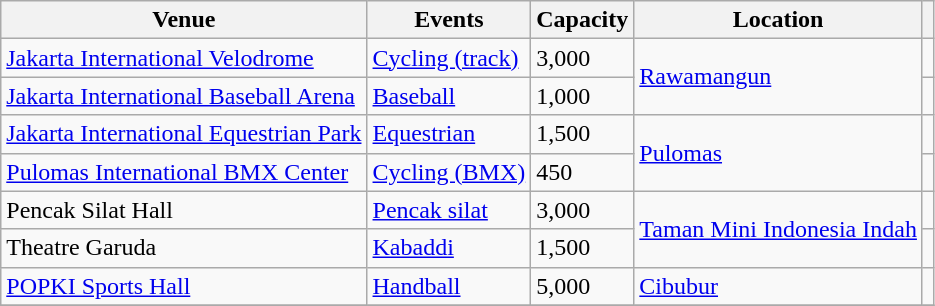<table class="wikitable">
<tr>
<th>Venue</th>
<th>Events</th>
<th>Capacity</th>
<th>Location</th>
<th></th>
</tr>
<tr>
<td><a href='#'>Jakarta International Velodrome</a></td>
<td><a href='#'>Cycling (track)</a></td>
<td>3,000</td>
<td rowspan="2"><a href='#'>Rawamangun</a></td>
<td></td>
</tr>
<tr>
<td><a href='#'>Jakarta International Baseball Arena</a></td>
<td><a href='#'>Baseball</a></td>
<td>1,000</td>
<td></td>
</tr>
<tr>
<td><a href='#'>Jakarta International Equestrian Park</a></td>
<td><a href='#'>Equestrian</a></td>
<td>1,500</td>
<td rowspan="2"><a href='#'>Pulomas</a></td>
<td></td>
</tr>
<tr>
<td><a href='#'>Pulomas International BMX Center</a></td>
<td><a href='#'>Cycling (BMX)</a></td>
<td>450</td>
<td></td>
</tr>
<tr>
<td>Pencak Silat Hall</td>
<td><a href='#'>Pencak silat</a></td>
<td>3,000</td>
<td rowspan="2"><a href='#'>Taman Mini Indonesia Indah</a></td>
<td></td>
</tr>
<tr>
<td>Theatre Garuda</td>
<td><a href='#'>Kabaddi</a></td>
<td>1,500</td>
<td></td>
</tr>
<tr>
<td><a href='#'>POPKI Sports Hall</a></td>
<td><a href='#'>Handball</a></td>
<td>5,000</td>
<td><a href='#'>Cibubur</a></td>
<td></td>
</tr>
<tr>
</tr>
</table>
